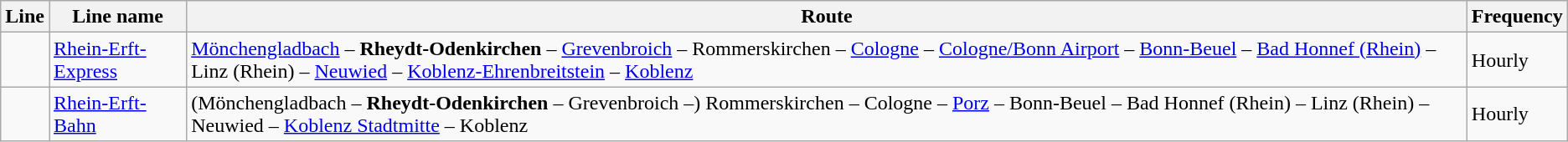<table class="wikitable">
<tr class="hintergrundfarbe5">
<th>Line</th>
<th>Line name</th>
<th>Route</th>
<th>Frequency</th>
</tr>
<tr>
<td></td>
<td><a href='#'>Rhein-Erft-Express</a></td>
<td><a href='#'>Mönchengladbach</a> – <strong>Rheydt-Odenkirchen</strong> – <a href='#'>Grevenbroich</a> – Rommerskirchen – <a href='#'>Cologne</a> – <a href='#'>Cologne/Bonn Airport</a> – <a href='#'>Bonn-Beuel</a> – <a href='#'>Bad Honnef (Rhein)</a> – Linz (Rhein) – <a href='#'>Neuwied</a> – <a href='#'>Koblenz-Ehrenbreitstein</a> – <a href='#'>Koblenz</a></td>
<td>Hourly</td>
</tr>
<tr>
<td></td>
<td><a href='#'>Rhein-Erft-Bahn</a></td>
<td>(Mönchengladbach – <strong>Rheydt-Odenkirchen</strong> – Grevenbroich –) Rommerskirchen – Cologne – <a href='#'>Porz</a> – Bonn-Beuel – Bad Honnef (Rhein) – Linz (Rhein) – Neuwied – <a href='#'>Koblenz Stadtmitte</a> – Koblenz</td>
<td>Hourly</td>
</tr>
</table>
